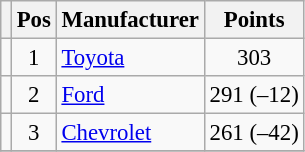<table class="wikitable" style="font-size: 95%">
<tr>
<th></th>
<th>Pos</th>
<th>Manufacturer</th>
<th>Points</th>
</tr>
<tr>
<td align="left"></td>
<td style="text-align:center;">1</td>
<td><a href='#'>Toyota</a></td>
<td style="text-align:center;">303</td>
</tr>
<tr>
<td align="left"></td>
<td style="text-align:center;">2</td>
<td><a href='#'>Ford</a></td>
<td style="text-align:center;">291 (–12)</td>
</tr>
<tr>
<td align="left"></td>
<td style="text-align:center;">3</td>
<td><a href='#'>Chevrolet</a></td>
<td style="text-align:center;">261 (–42)</td>
</tr>
<tr class="sortbottom">
</tr>
</table>
